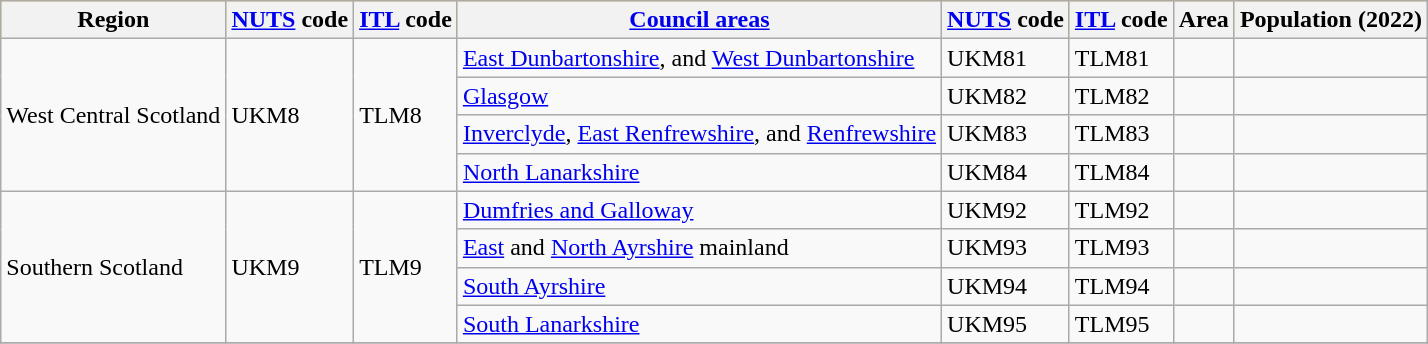<table class="wikitable">
<tr style="background:gold; text-align:left;">
<th>Region</th>
<th><a href='#'>NUTS</a> code</th>
<th><a href='#'>ITL</a> code</th>
<th><a href='#'>Council areas</a></th>
<th><a href='#'>NUTS</a> code</th>
<th><a href='#'>ITL</a> code</th>
<th>Area</th>
<th>Population (2022)</th>
</tr>
<tr>
<td rowspan="4">West Central Scotland</td>
<td rowspan="4">UKM8</td>
<td rowspan="4">TLM8</td>
<td><a href='#'>East Dunbartonshire</a>, and <a href='#'>West Dunbartonshire</a></td>
<td>UKM81</td>
<td>TLM81</td>
<td></td>
<td></td>
</tr>
<tr>
<td><a href='#'>Glasgow</a></td>
<td>UKM82</td>
<td>TLM82</td>
<td></td>
<td></td>
</tr>
<tr>
<td><a href='#'>Inverclyde</a>, <a href='#'>East Renfrewshire</a>, and <a href='#'>Renfrewshire</a></td>
<td>UKM83</td>
<td>TLM83</td>
<td></td>
<td></td>
</tr>
<tr>
<td><a href='#'>North Lanarkshire</a></td>
<td>UKM84</td>
<td>TLM84</td>
<td></td>
<td></td>
</tr>
<tr>
<td rowspan="4">Southern Scotland</td>
<td rowspan="4">UKM9</td>
<td rowspan="4">TLM9</td>
<td><a href='#'>Dumfries and Galloway</a></td>
<td>UKM92</td>
<td>TLM92</td>
<td></td>
<td></td>
</tr>
<tr>
<td><a href='#'>East</a> and <a href='#'>North Ayrshire</a> mainland</td>
<td>UKM93</td>
<td>TLM93</td>
<td></td>
<td></td>
</tr>
<tr>
<td><a href='#'>South Ayrshire</a></td>
<td>UKM94</td>
<td>TLM94</td>
<td></td>
<td></td>
</tr>
<tr>
<td><a href='#'>South Lanarkshire</a></td>
<td>UKM95</td>
<td>TLM95</td>
<td></td>
<td></td>
</tr>
<tr>
</tr>
</table>
